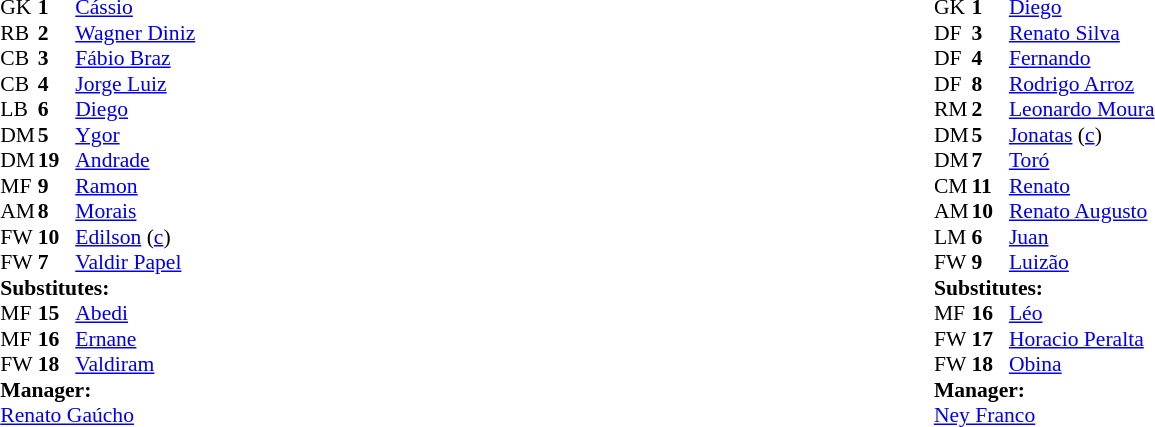<table width="100%">
<tr>
<td valign="top" width="50%"><br><table style="font-size: 90%" cellspacing="0" cellpadding="0" align=center>
<tr>
<td colspan="4"><strong> </strong></td>
</tr>
<tr>
<th width=25></th>
<th width=25></th>
</tr>
<tr>
<td>GK</td>
<td><strong>1</strong></td>
<td> <a href='#'>Cássio</a></td>
</tr>
<tr>
<td>RB</td>
<td><strong>2</strong></td>
<td> <a href='#'>Wagner Diniz</a></td>
<td></td>
</tr>
<tr>
<td>CB</td>
<td><strong>3</strong></td>
<td> <a href='#'>Fábio Braz</a></td>
</tr>
<tr>
<td>CB</td>
<td><strong>4</strong></td>
<td> <a href='#'>Jorge Luiz</a></td>
</tr>
<tr>
<td>LB</td>
<td><strong>6</strong></td>
<td> <a href='#'>Diego</a></td>
</tr>
<tr>
<td>DM</td>
<td><strong>5</strong></td>
<td> <a href='#'>Ygor</a></td>
</tr>
<tr>
<td>DM</td>
<td><strong>19</strong></td>
<td> <a href='#'>Andrade</a></td>
<td></td>
<td></td>
</tr>
<tr>
<td>MF</td>
<td><strong>9</strong></td>
<td> <a href='#'>Ramon</a></td>
<td></td>
<td></td>
</tr>
<tr>
<td>AM</td>
<td><strong>8</strong></td>
<td> <a href='#'>Morais</a></td>
<td></td>
<td></td>
</tr>
<tr>
<td>FW</td>
<td><strong>10</strong></td>
<td> <a href='#'>Edilson</a> (<a href='#'>c</a>)</td>
</tr>
<tr>
<td>FW</td>
<td><strong>7</strong></td>
<td> <a href='#'>Valdir Papel</a></td>
<td></td>
</tr>
<tr>
<td colspan=3><strong>Substitutes:</strong></td>
</tr>
<tr>
<td>MF</td>
<td><strong>15</strong></td>
<td> <a href='#'>Abedi</a></td>
<td></td>
<td></td>
<td></td>
</tr>
<tr>
<td>MF</td>
<td><strong>16</strong></td>
<td> <a href='#'>Ernane</a></td>
<td></td>
<td></td>
</tr>
<tr>
<td>FW</td>
<td><strong>18</strong></td>
<td> <a href='#'>Valdiram</a></td>
<td></td>
<td></td>
</tr>
<tr>
<td colspan=3><strong>Manager:</strong></td>
</tr>
<tr>
<td colspan=4> <a href='#'>Renato Gaúcho</a></td>
</tr>
</table>
</td>
<td><br><table style="font-size: 90%" cellspacing="0" cellpadding="0" align=center>
<tr>
<td colspan="4"><strong> </strong></td>
</tr>
<tr>
<th width=25></th>
<th width=25></th>
</tr>
<tr>
<td>GK</td>
<td><strong>1</strong></td>
<td> <a href='#'>Diego</a></td>
</tr>
<tr>
<td>DF</td>
<td><strong>3</strong></td>
<td> <a href='#'>Renato Silva</a></td>
</tr>
<tr>
<td>DF</td>
<td><strong>4</strong></td>
<td> <a href='#'>Fernando</a></td>
<td></td>
</tr>
<tr>
<td>DF</td>
<td><strong>8</strong></td>
<td> <a href='#'>Rodrigo Arroz</a></td>
</tr>
<tr>
<td>RM</td>
<td><strong>2</strong></td>
<td> <a href='#'>Leonardo Moura</a></td>
</tr>
<tr>
<td>DM</td>
<td><strong>5</strong></td>
<td> <a href='#'>Jonatas</a> (<a href='#'>c</a>)</td>
</tr>
<tr>
<td>DM</td>
<td><strong>7</strong></td>
<td> <a href='#'>Toró</a></td>
<td></td>
<td></td>
</tr>
<tr>
<td>CM</td>
<td><strong>11</strong></td>
<td> <a href='#'>Renato</a></td>
</tr>
<tr>
<td>AM</td>
<td><strong>10</strong></td>
<td> <a href='#'>Renato Augusto</a></td>
<td></td>
<td></td>
</tr>
<tr>
<td>LM</td>
<td><strong>6</strong></td>
<td> <a href='#'>Juan</a></td>
</tr>
<tr>
<td>FW</td>
<td><strong>9</strong></td>
<td> <a href='#'>Luizão</a></td>
<td></td>
<td></td>
</tr>
<tr>
<td colspan=3><strong>Substitutes:</strong></td>
</tr>
<tr>
<td>MF</td>
<td><strong>16</strong></td>
<td> <a href='#'>Léo</a></td>
<td></td>
<td></td>
</tr>
<tr>
<td>FW</td>
<td><strong>17</strong></td>
<td> <a href='#'>Horacio Peralta</a></td>
<td></td>
<td></td>
</tr>
<tr>
<td>FW</td>
<td><strong>18</strong></td>
<td> <a href='#'>Obina</a></td>
<td></td>
<td></td>
</tr>
<tr>
<td colspan=3><strong>Manager:</strong></td>
</tr>
<tr>
<td colspan=4> <a href='#'>Ney Franco</a></td>
</tr>
</table>
</td>
</tr>
</table>
